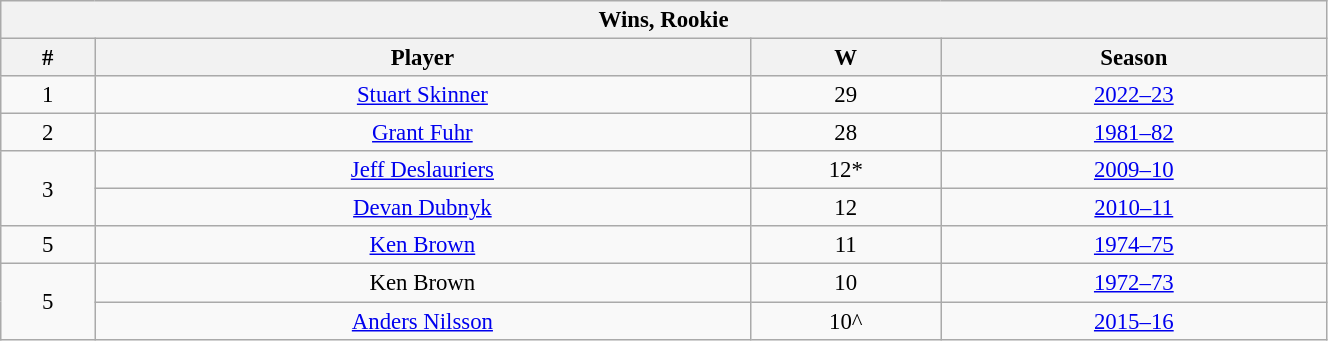<table class="wikitable" style="text-align: center; font-size: 95%" width="70%">
<tr>
<th colspan="4">Wins, Rookie</th>
</tr>
<tr>
<th>#</th>
<th>Player</th>
<th>W</th>
<th>Season</th>
</tr>
<tr>
<td>1</td>
<td><a href='#'>Stuart Skinner</a></td>
<td>29</td>
<td><a href='#'>2022–23</a></td>
</tr>
<tr>
<td>2</td>
<td><a href='#'>Grant Fuhr</a></td>
<td>28</td>
<td><a href='#'>1981–82</a></td>
</tr>
<tr>
<td rowspan="2">3</td>
<td><a href='#'>Jeff Deslauriers</a></td>
<td>12*</td>
<td><a href='#'>2009–10</a></td>
</tr>
<tr>
<td><a href='#'>Devan Dubnyk</a></td>
<td>12</td>
<td><a href='#'>2010–11</a></td>
</tr>
<tr>
<td>5</td>
<td><a href='#'>Ken Brown</a></td>
<td>11</td>
<td><a href='#'>1974–75</a></td>
</tr>
<tr>
<td rowspan="2">5</td>
<td>Ken Brown</td>
<td>10</td>
<td><a href='#'>1972–73</a></td>
</tr>
<tr>
<td><a href='#'>Anders Nilsson</a></td>
<td>10^</td>
<td><a href='#'>2015–16</a></td>
</tr>
</table>
